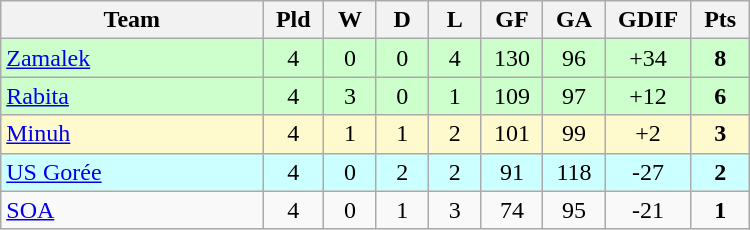<table class=wikitable style="text-align:center" width=500>
<tr>
<th width=25%>Team</th>
<th width=5%>Pld</th>
<th width=5%>W</th>
<th width=5%>D</th>
<th width=5%>L</th>
<th width=5%>GF</th>
<th width=5%>GA</th>
<th width=5%>GDIF</th>
<th width=5%>Pts</th>
</tr>
<tr bgcolor=#ccffcc>
<td align="left"> <a href='#'>Zamalek</a></td>
<td>4</td>
<td>0</td>
<td>0</td>
<td>4</td>
<td>130</td>
<td>96</td>
<td>+34</td>
<td><strong>8</strong></td>
</tr>
<tr bgcolor=#ccffcc>
<td align="left"> <a href='#'>Rabita</a></td>
<td>4</td>
<td>3</td>
<td>0</td>
<td>1</td>
<td>109</td>
<td>97</td>
<td>+12</td>
<td><strong>6</strong></td>
</tr>
<tr bgcolor=#fffacd>
<td align="left"> <a href='#'>Minuh</a></td>
<td>4</td>
<td>1</td>
<td>1</td>
<td>2</td>
<td>101</td>
<td>99</td>
<td>+2</td>
<td><strong>3</strong></td>
</tr>
<tr bgcolor=#ccffff>
<td align="left"> <a href='#'>US Gorée</a></td>
<td>4</td>
<td>0</td>
<td>2</td>
<td>2</td>
<td>91</td>
<td>118</td>
<td>-27</td>
<td><strong>2</strong></td>
</tr>
<tr>
<td align="left"> <a href='#'>SOA</a></td>
<td>4</td>
<td>0</td>
<td>1</td>
<td>3</td>
<td>74</td>
<td>95</td>
<td>-21</td>
<td><strong>1</strong></td>
</tr>
</table>
